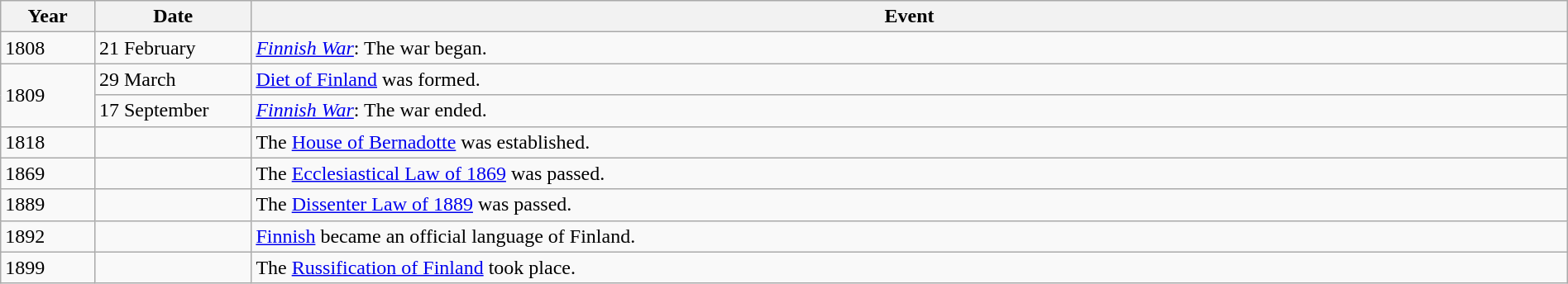<table class="wikitable" style="width:100%">
<tr>
<th style="width:6%">Year</th>
<th style="width:10%">Date</th>
<th>Event</th>
</tr>
<tr>
<td>1808</td>
<td>21 February</td>
<td><em><a href='#'>Finnish War</a></em>: The war began.</td>
</tr>
<tr>
<td rowspan="2">1809</td>
<td>29 March</td>
<td><a href='#'>Diet of Finland</a> was formed.</td>
</tr>
<tr>
<td>17 September</td>
<td><em><a href='#'>Finnish War</a></em>: The war ended.</td>
</tr>
<tr>
<td>1818</td>
<td></td>
<td>The <a href='#'>House of Bernadotte</a> was established.</td>
</tr>
<tr>
<td>1869</td>
<td></td>
<td>The <a href='#'>Ecclesiastical Law of 1869</a> was passed.</td>
</tr>
<tr>
<td>1889</td>
<td></td>
<td>The <a href='#'>Dissenter Law of 1889</a> was passed.</td>
</tr>
<tr>
<td>1892</td>
<td></td>
<td><a href='#'>Finnish</a> became an official language of Finland.</td>
</tr>
<tr>
<td>1899</td>
<td></td>
<td>The <a href='#'>Russification of Finland</a> took place.</td>
</tr>
</table>
